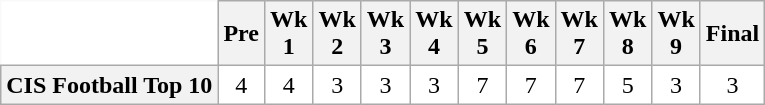<table class="wikitable" style="white-space:nowrap;font-size:100%;">
<tr>
<th style="background:white; border-top-style:hidden; border-left-style:hidden;"> </th>
<th>Pre</th>
<th>Wk<br>1</th>
<th>Wk<br>2</th>
<th>Wk<br>3</th>
<th>Wk<br>4</th>
<th>Wk<br>5</th>
<th>Wk<br>6</th>
<th>Wk<br>7</th>
<th>Wk<br>8</th>
<th>Wk<br>9</th>
<th>Final</th>
</tr>
<tr style="text-align:center;">
<th>CIS Football Top 10</th>
<td style="background:#FFF;">4</td>
<td style="background:#FFF;">4</td>
<td style="background:#FFF;">3</td>
<td style="background:#FFF;">3</td>
<td style="background:#FFF;">3</td>
<td style="background:#FFF;">7</td>
<td style="background:#FFF;">7</td>
<td style="background:#FFF;">7</td>
<td style="background:#FFF;">5</td>
<td style="background:#FFF;">3</td>
<td style="background:#FFF;">3</td>
</tr>
</table>
